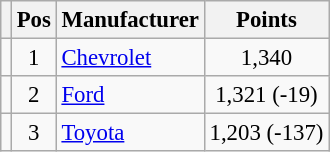<table class="wikitable" style="font-size: 95%;">
<tr>
<th></th>
<th>Pos</th>
<th>Manufacturer</th>
<th>Points</th>
</tr>
<tr>
<td align="left"></td>
<td style="text-align:center;">1</td>
<td><a href='#'>Chevrolet</a></td>
<td style="text-align:center;">1,340</td>
</tr>
<tr>
<td align="left"></td>
<td style="text-align:center;">2</td>
<td><a href='#'>Ford</a></td>
<td style="text-align:center;">1,321 (-19)</td>
</tr>
<tr>
<td align="left"></td>
<td style="text-align:center;">3</td>
<td><a href='#'>Toyota</a></td>
<td style="text-align:center;">1,203 (-137)</td>
</tr>
</table>
